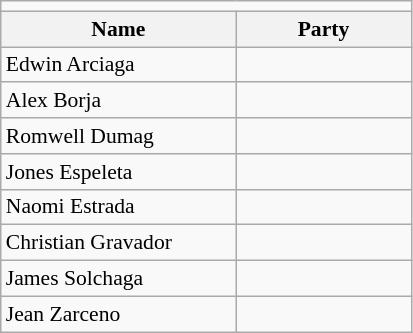<table class=wikitable style="font-size:90%">
<tr>
<td colspan=4 bgcolor=></td>
</tr>
<tr>
<th width=150px>Name</th>
<th colspan=2 width=110px>Party</th>
</tr>
<tr>
<td>Edwin Arciaga</td>
<td></td>
</tr>
<tr>
<td>Alex Borja</td>
<td></td>
</tr>
<tr>
<td>Romwell Dumag</td>
<td></td>
</tr>
<tr>
<td>Jones Espeleta</td>
<td></td>
</tr>
<tr>
<td>Naomi Estrada</td>
<td></td>
</tr>
<tr>
<td>Christian Gravador</td>
<td></td>
</tr>
<tr>
<td>James Solchaga</td>
<td></td>
</tr>
<tr>
<td>Jean Zarceno</td>
<td></td>
</tr>
</table>
